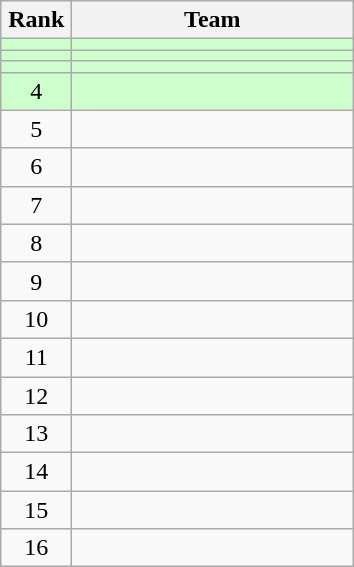<table class="wikitable" style="text-align:center">
<tr>
<th width=40>Rank</th>
<th width=180>Team</th>
</tr>
<tr bgcolor=#ccffcc>
<td></td>
<td style="text-align:left"></td>
</tr>
<tr bgcolor=#ccffcc>
<td></td>
<td style="text-align:left"></td>
</tr>
<tr bgcolor=#ccffcc>
<td></td>
<td style="text-align:left"></td>
</tr>
<tr bgcolor=#ccffcc>
<td>4</td>
<td style="text-align:left"></td>
</tr>
<tr>
<td>5</td>
<td style="text-align:left"></td>
</tr>
<tr>
<td>6</td>
<td style="text-align:left"></td>
</tr>
<tr>
<td>7</td>
<td style="text-align:left"></td>
</tr>
<tr>
<td>8</td>
<td style="text-align:left"></td>
</tr>
<tr>
<td>9</td>
<td style="text-align:left"></td>
</tr>
<tr>
<td>10</td>
<td style="text-align:left"></td>
</tr>
<tr>
<td>11</td>
<td style="text-align:left"></td>
</tr>
<tr>
<td>12</td>
<td style="text-align:left"></td>
</tr>
<tr>
<td>13</td>
<td style="text-align:left"></td>
</tr>
<tr>
<td>14</td>
<td style="text-align:left"></td>
</tr>
<tr>
<td>15</td>
<td style="text-align:left"></td>
</tr>
<tr>
<td>16</td>
<td style="text-align:left"></td>
</tr>
</table>
